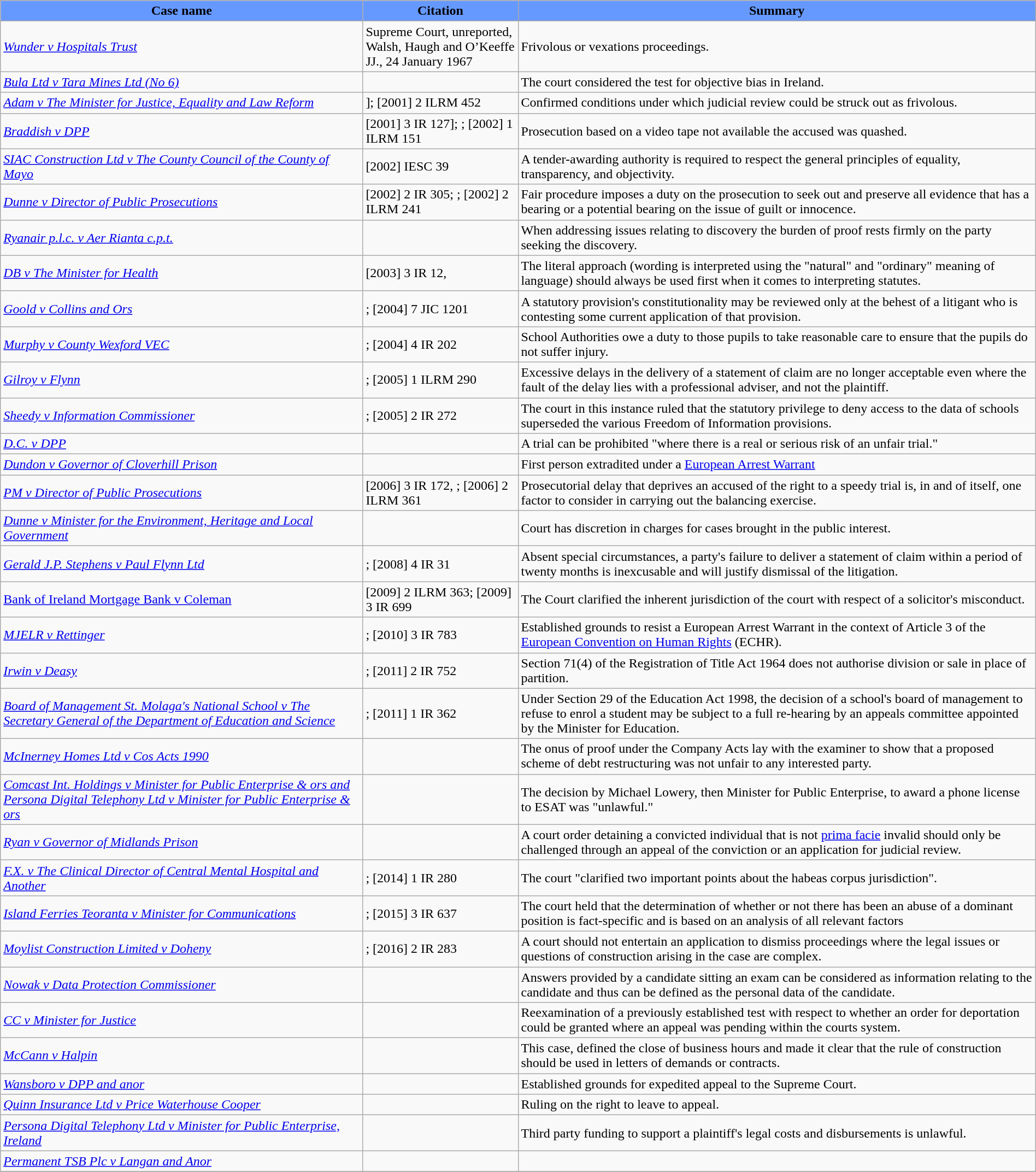<table class="wikitable" style="margin:auto;width:100%">
<tr>
<th style="background:#6699FF">Case name</th>
<th style="background:#6699FF;width:15%">Citation</th>
<th style="background:#6699FF;width:50%">Summary</th>
</tr>
<tr>
<td><em><a href='#'>Wunder v Hospitals Trust</a></em></td>
<td>Supreme Court, unreported, Walsh, Haugh and O’Keeffe JJ., 24 January 1967</td>
<td>Frivolous or vexations proceedings.</td>
</tr>
<tr>
<td><em><a href='#'>Bula Ltd v Tara Mines Ltd (No 6)</a></em></td>
<td></td>
<td>The court considered the test for objective bias in Ireland.</td>
</tr>
<tr>
<td><em><a href='#'>Adam v The Minister for Justice, Equality and Law Reform</a></em></td>
<td> ]; [2001] 2 ILRM 452</td>
<td>Confirmed conditions under which judicial review could be struck out as frivolous.</td>
</tr>
<tr>
<td><em><a href='#'>Braddish v DPP</a></em></td>
<td>[2001] 3 IR 127]; ; [2002] 1 ILRM 151</td>
<td>Prosecution based on a video tape not available the accused was quashed.</td>
</tr>
<tr>
<td><em><a href='#'>SIAC Construction Ltd v The County Council of the County of Mayo</a></em></td>
<td>[2002] IESC 39</td>
<td>A tender-awarding authority is required to respect the general principles of equality, transparency, and objectivity.</td>
</tr>
<tr>
<td><em><a href='#'>Dunne v Director of Public Prosecutions</a></em></td>
<td>[2002] 2 IR 305; ; [2002] 2 ILRM 241</td>
<td>Fair procedure imposes a duty on the prosecution to seek out and preserve all evidence that has a bearing or a potential bearing on the issue of guilt or innocence.</td>
</tr>
<tr>
<td><em><a href='#'>Ryanair p.l.c. v Aer Rianta c.p.t.</a></em></td>
<td></td>
<td>When addressing issues relating to discovery the burden of proof rests firmly on the party seeking the discovery.</td>
</tr>
<tr>
<td><em><a href='#'>DB v The Minister for Health</a></em></td>
<td>[2003] 3 IR 12, </td>
<td>The literal approach (wording is interpreted using the "natural" and "ordinary" meaning of language) should always be used first when it comes to interpreting statutes.</td>
</tr>
<tr>
<td><em><a href='#'>Goold v Collins and Ors</a></em></td>
<td>; [2004] 7 JIC 1201</td>
<td>A statutory provision's constitutionality may be reviewed only at the behest of a litigant who is contesting some current application of that provision.</td>
</tr>
<tr>
<td><em><a href='#'>Murphy v County Wexford VEC</a></em></td>
<td>; [2004] 4 IR 202</td>
<td>School Authorities owe a duty to those pupils to take reasonable care to ensure that the pupils do not suffer injury.</td>
</tr>
<tr>
<td><em><a href='#'>Gilroy v Flynn</a></em></td>
<td>; [2005] 1 ILRM 290</td>
<td>Excessive delays in the delivery of a statement of claim are no longer acceptable even where the fault of the delay lies with a professional adviser, and not the plaintiff.</td>
</tr>
<tr>
<td><em><a href='#'>Sheedy v Information Commissioner</a></em></td>
<td>; [2005] 2 IR 272</td>
<td>The court in this instance ruled that the statutory privilege to deny access to the data of schools superseded the various Freedom of Information provisions.</td>
</tr>
<tr>
<td><em><a href='#'>D.C. v DPP</a></em></td>
<td></td>
<td>A trial can be prohibited  "where there is a real or serious risk of an unfair trial."</td>
</tr>
<tr>
<td><em><a href='#'>Dundon v Governor of Cloverhill Prison</a></em></td>
<td></td>
<td>First person extradited under a <a href='#'>European Arrest Warrant</a></td>
</tr>
<tr>
<td><em><a href='#'>PM v Director of Public Prosecutions</a></em></td>
<td>[2006] 3 IR 172, ; [2006] 2 ILRM 361</td>
<td>Prosecutorial delay that deprives an accused of the right to a speedy trial is, in and of itself, one factor to consider in carrying out the balancing exercise.</td>
</tr>
<tr>
<td><em><a href='#'>Dunne v Minister for the Environment, Heritage and Local Government</a></em></td>
<td></td>
<td>Court has discretion in charges for cases brought in the public interest.</td>
</tr>
<tr>
<td><em><a href='#'>Gerald J.P. Stephens v Paul Flynn Ltd</a></em></td>
<td>; [2008] 4 IR 31</td>
<td>Absent special circumstances, a party's failure to deliver a statement of claim within a period of twenty months is inexcusable and will justify dismissal of the litigation.</td>
</tr>
<tr>
<td><a href='#'>Bank of Ireland Mortgage Bank v Coleman</a></td>
<td>[2009] 2 ILRM 363; [2009] 3 IR 699</td>
<td>The Court clarified the inherent jurisdiction of the court with respect of a solicitor's misconduct.</td>
</tr>
<tr>
<td><em><a href='#'>MJELR v Rettinger</a></em></td>
<td>; [2010] 3 IR 783</td>
<td>Established grounds to resist a European Arrest Warrant in the context of Article 3 of the <a href='#'>European Convention on Human Rights</a> (ECHR).</td>
</tr>
<tr>
<td><em><a href='#'>Irwin v Deasy</a></em></td>
<td>; [2011] 2 IR 752</td>
<td>Section 71(4) of the Registration of Title Act 1964 does not authorise division or sale in place of partition.</td>
</tr>
<tr>
<td><em><a href='#'>Board of Management St. Molaga's National School v The Secretary General of the Department of Education and Science</a></em></td>
<td>; [2011] 1 IR 362</td>
<td>Under Section 29 of the Education Act 1998, the decision of a school's board of management to refuse to enrol a student may be subject to a full re-hearing by an appeals committee appointed by the Minister for Education.</td>
</tr>
<tr>
<td><em><a href='#'>McInerney Homes Ltd v Cos Acts 1990</a></em></td>
<td></td>
<td>The onus of proof under the Company Acts lay with the examiner to show that a proposed scheme of debt restructuring was not unfair to any interested party.</td>
</tr>
<tr>
<td><em><a href='#'>Comcast Int. Holdings v Minister for Public Enterprise & ors and Persona Digital Telephony Ltd v Minister for Public Enterprise & ors</a></em></td>
<td></td>
<td>The decision by Michael Lowery, then Minister for Public Enterprise, to award a phone license to ESAT was "unlawful."</td>
</tr>
<tr>
<td><em><a href='#'>Ryan v Governor of Midlands Prison</a></em></td>
<td></td>
<td>A court order detaining a convicted individual that is not <a href='#'>prima facie</a> invalid should only be challenged through an appeal of the conviction or an application for judicial review.</td>
</tr>
<tr>
<td><em><a href='#'>F.X. v The Clinical Director of Central Mental Hospital and Another</a></em></td>
<td>; [2014] 1 IR 280</td>
<td>The court "clarified two important points about the habeas corpus jurisdiction".</td>
</tr>
<tr>
<td><em><a href='#'>Island Ferries Teoranta v Minister for Communications</a></em></td>
<td>; [2015] 3 IR 637</td>
<td>The court held that the determination of whether or not there has been an abuse of a dominant position is fact-specific and is based on an analysis of all relevant factors</td>
</tr>
<tr>
<td><em><a href='#'>Moylist Construction Limited v Doheny</a></em></td>
<td>; [2016] 2 IR 283</td>
<td>A court should not entertain an application to dismiss proceedings where the legal issues or questions of construction arising in the case are complex.</td>
</tr>
<tr>
<td><em><a href='#'>Nowak v Data Protection Commissioner</a></em></td>
<td></td>
<td>Answers provided by a candidate sitting an exam can be considered as information relating to the candidate and thus can be defined as the personal data of the candidate.</td>
</tr>
<tr>
<td><em><a href='#'>CC v Minister for Justice</a></em></td>
<td></td>
<td>Reexamination of a previously established test with respect to whether an order for deportation could be granted where an appeal was pending within the courts system.</td>
</tr>
<tr>
<td><em><a href='#'>McCann v Halpin</a></em></td>
<td></td>
<td>This case, defined the close of business hours and made it clear that the rule of construction should be used in letters of demands or contracts.</td>
</tr>
<tr>
<td><em><a href='#'>Wansboro v DPP and anor</a></em></td>
<td></td>
<td>Established grounds for expedited appeal to the Supreme Court.</td>
</tr>
<tr>
<td><em><a href='#'>Quinn Insurance Ltd v Price Waterhouse Cooper</a></em></td>
<td></td>
<td>Ruling on the right to leave to appeal.</td>
</tr>
<tr>
<td><em><a href='#'>Persona Digital Telephony Ltd v Minister for Public Enterprise, Ireland</a></em></td>
<td></td>
<td>Third party funding to support a plaintiff's legal costs and disbursements is unlawful.</td>
</tr>
<tr>
<td><em><a href='#'>Permanent TSB Plc v Langan and Anor</a></em></td>
<td></td>
<td></td>
</tr>
<tr>
</tr>
</table>
